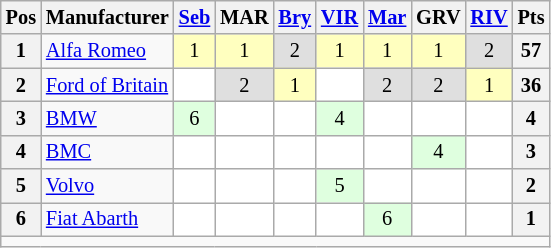<table class="wikitable" style="font-size: 85%; text-align: center;">
<tr valign="top">
<th valign="middle">Pos </th>
<th valign="middle">Manufacturer </th>
<th><a href='#'>Seb</a></th>
<th>MAR</th>
<th><a href='#'>Bry</a></th>
<th><a href='#'>VIR</a></th>
<th><a href='#'>Mar</a></th>
<th>GRV</th>
<th><a href='#'>RIV</a></th>
<th valign="middle">Pts </th>
</tr>
<tr>
<th>1</th>
<td align=left><a href='#'>Alfa Romeo</a></td>
<td style="background:#FFFFBF;">1</td>
<td style="background:#FFFFBF;">1</td>
<td style="background:#DFDFDF;">2</td>
<td style="background:#FFFFBF;">1</td>
<td style="background:#FFFFBF;">1</td>
<td style="background:#FFFFBF;">1</td>
<td style="background:#DFDFDF;">2</td>
<th>57</th>
</tr>
<tr>
<th>2</th>
<td align=left><a href='#'>Ford of Britain</a></td>
<td style="background:#FFFFFF;"></td>
<td style="background:#DFDFDF;">2</td>
<td style="background:#FFFFBF;">1</td>
<td style="background:#FFFFFF;"></td>
<td style="background:#DFDFDF;">2</td>
<td style="background:#DFDFDF;">2</td>
<td style="background:#FFFFBF;">1</td>
<th>36</th>
</tr>
<tr>
<th>3</th>
<td align=left><a href='#'>BMW</a></td>
<td style="background:#DFFFDF;">6</td>
<td style="background:#FFFFFF;"></td>
<td style="background:#FFFFFF;"></td>
<td style="background:#DFFFDF;">4</td>
<td style="background:#FFFFFF;"></td>
<td style="background:#FFFFFF;"></td>
<td style="background:#FFFFFF;"></td>
<th>4</th>
</tr>
<tr>
<th>4</th>
<td align=left><a href='#'>BMC</a></td>
<td style="background:#FFFFFF;"></td>
<td style="background:#FFFFFF;"></td>
<td style="background:#FFFFFF;"></td>
<td style="background:#FFFFFF;"></td>
<td style="background:#FFFFFF;"></td>
<td style="background:#DFFFDF;">4</td>
<td style="background:#FFFFFF;"></td>
<th>3</th>
</tr>
<tr>
<th>5</th>
<td align=left><a href='#'>Volvo</a></td>
<td style="background:#FFFFFF;"></td>
<td style="background:#FFFFFF;"></td>
<td style="background:#FFFFFF;"></td>
<td style="background:#DFFFDF;">5</td>
<td style="background:#FFFFFF;"></td>
<td style="background:#FFFFFF;"></td>
<td style="background:#FFFFFF;"></td>
<th>2</th>
</tr>
<tr>
<th>6</th>
<td align=left><a href='#'>Fiat Abarth</a></td>
<td style="background:#FFFFFF;"></td>
<td style="background:#FFFFFF;"></td>
<td style="background:#FFFFFF;"></td>
<td style="background:#FFFFFF;"></td>
<td style="background:#DFFFDF;">6</td>
<td style="background:#FFFFFF;"></td>
<td style="background:#FFFFFF;"></td>
<th>1</th>
</tr>
<tr>
<td style="text-align:center;" colspan=10></td>
</tr>
</table>
